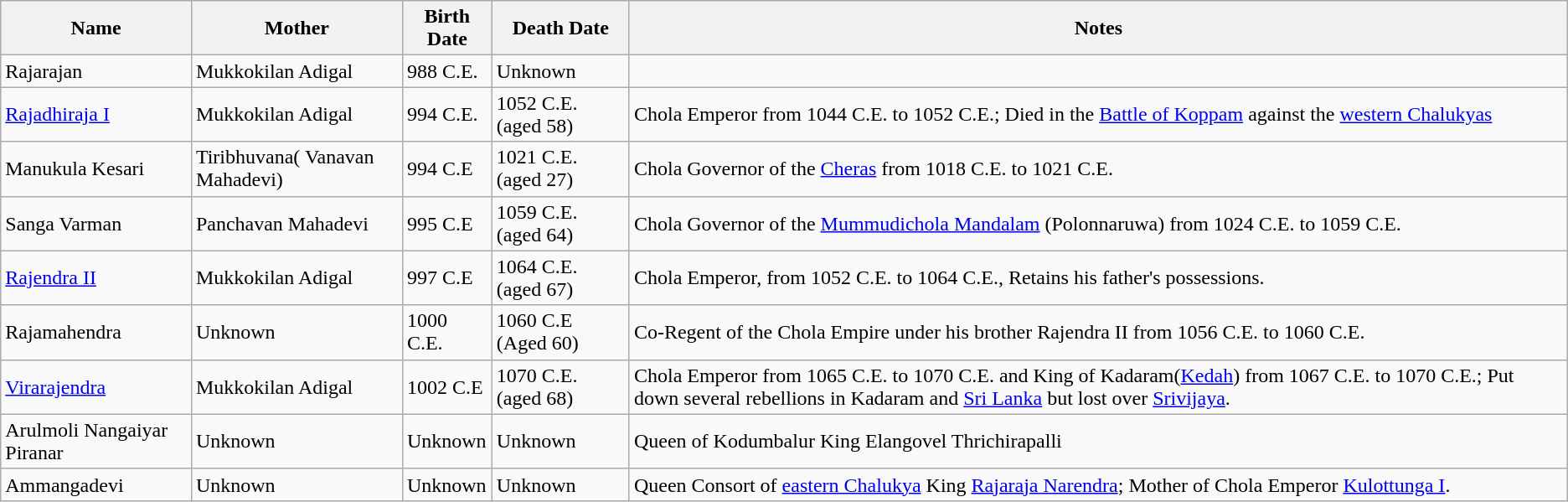<table class="sortable wikitable">
<tr>
<th>Name</th>
<th>Mother</th>
<th>Birth<br>Date</th>
<th>Death Date</th>
<th class="unsortable">Notes</th>
</tr>
<tr>
<td>Rajarajan</td>
<td>Mukkokilan Adigal</td>
<td>988 C.E.</td>
<td>Unknown</td>
<td></td>
</tr>
<tr>
<td><a href='#'>Rajadhiraja I</a></td>
<td>Mukkokilan Adigal</td>
<td>994 C.E.</td>
<td>1052 C.E. (aged 58)</td>
<td>Chola Emperor from 1044 C.E. to 1052 C.E.; Died in the <a href='#'>Battle of Koppam</a> against the <a href='#'>western Chalukyas</a></td>
</tr>
<tr>
<td>Manukula Kesari</td>
<td>Tiribhuvana( Vanavan Mahadevi)</td>
<td>994 C.E</td>
<td>1021 C.E. (aged 27)</td>
<td>Chola Governor of the <a href='#'>Cheras</a> from 1018 C.E. to 1021 C.E.</td>
</tr>
<tr>
<td>Sanga Varman</td>
<td>Panchavan Mahadevi</td>
<td>995 C.E</td>
<td>1059 C.E. (aged 64)</td>
<td>Chola Governor of the <a href='#'>Mummudichola Mandalam</a> (Polonnaruwa) from 1024 C.E. to 1059 C.E.</td>
</tr>
<tr>
<td><a href='#'>Rajendra II</a></td>
<td>Mukkokilan Adigal</td>
<td>997 C.E</td>
<td>1064 C.E. (aged 67)</td>
<td>Chola Emperor, from 1052 C.E. to 1064 C.E., Retains his father's possessions.</td>
</tr>
<tr>
<td>Rajamahendra</td>
<td>Unknown</td>
<td>1000 C.E.</td>
<td>1060 C.E<br>(Aged 60)</td>
<td>Co-Regent of the Chola Empire under his brother Rajendra II from 1056 C.E. to 1060 C.E.</td>
</tr>
<tr>
<td><a href='#'>Virarajendra</a></td>
<td>Mukkokilan Adigal</td>
<td>1002 C.E</td>
<td>1070 C.E. (aged 68)</td>
<td>Chola Emperor from 1065 C.E. to 1070 C.E. and King of Kadaram(<a href='#'>Kedah</a>) from 1067 C.E. to 1070 C.E.; Put down several rebellions in Kadaram and <a href='#'>Sri Lanka</a> but lost over <a href='#'>Srivijaya</a>.</td>
</tr>
<tr>
<td>Arulmoli Nangaiyar Piranar</td>
<td>Unknown</td>
<td>Unknown</td>
<td>Unknown</td>
<td>Queen of Kodumbalur King Elangovel Thrichirapalli</td>
</tr>
<tr>
<td>Ammangadevi</td>
<td>Unknown</td>
<td>Unknown</td>
<td>Unknown</td>
<td>Queen Consort of <a href='#'>eastern Chalukya</a> King <a href='#'>Rajaraja Narendra</a>; Mother of Chola Emperor <a href='#'>Kulottunga I</a>.</td>
</tr>
</table>
